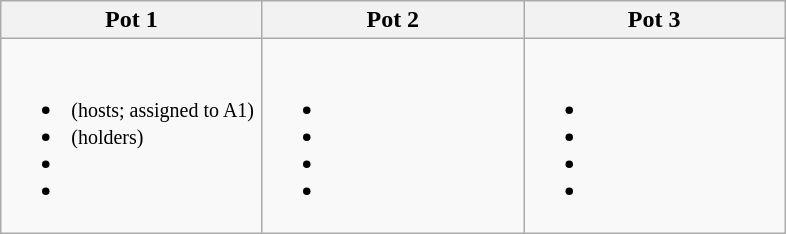<table class="wikitable">
<tr>
<th width=33%>Pot 1</th>
<th width=33%>Pot 2</th>
<th width=33%>Pot 3</th>
</tr>
<tr>
<td><br><ul><li><small> (hosts; assigned to A1)</small></li><li><small> (holders)</small></li><li></li><li></li></ul></td>
<td><br><ul><li></li><li></li><li></li><li></li></ul></td>
<td><br><ul><li></li><li></li><li></li><li></li></ul></td>
</tr>
</table>
